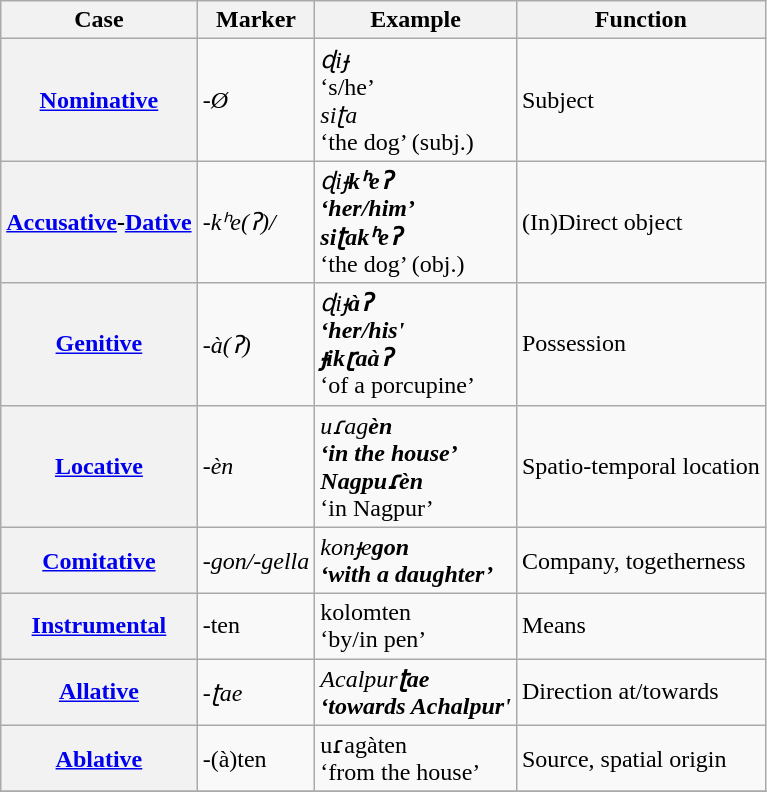<table class="wikitable">
<tr>
<th>Case</th>
<th>Marker</th>
<th>Example</th>
<th>Function</th>
</tr>
<tr>
<th><a href='#'>Nominative</a></th>
<td><em>-Ø</em></td>
<td><em>ɖiɟ</em><br>‘s/he’<br><em>siʈa</em><br>‘the dog’ (subj.)</td>
<td>Subject</td>
</tr>
<tr>
<th><a href='#'>Accusative</a>-<a href='#'>Dative</a></th>
<td><em>-kʰe(ʔ)/</em></td>
<td><em>ɖiɟ<strong>kʰeʔ<strong><em><br>‘her/him’<br></em>siʈa</strong>kʰeʔ</em></strong><br>‘the dog’ (obj.)</td>
<td>(In)Direct object</td>
</tr>
<tr>
<th><a href='#'>Genitive</a></th>
<td><em>-à(ʔ)</em></td>
<td><em>ɖiɟ<strong>àʔ<strong><em><br>‘her/his'<br></em>ɟikɽa</strong>àʔ</em></strong><br>‘of a porcupine’</td>
<td>Possession</td>
</tr>
<tr>
<th><a href='#'>Locative</a></th>
<td><em>-èn</em></td>
<td><em>uɾag<strong>èn<strong><em><br>‘in the house’<br></em>Nagpuɾ</strong>èn</em></strong><br>‘in Nagpur’</td>
<td>Spatio-temporal location</td>
</tr>
<tr>
<th><a href='#'>Comitative</a></th>
<td><em>-gon/-gella</em></td>
<td><em>konɟe<strong>gon<strong><em><br>‘with a daughter’</td>
<td>Company, togetherness</td>
</tr>
<tr>
<th><a href='#'>Instrumental</a></th>
<td></em>-ten<em></td>
<td></em>kolom</strong>ten</em></strong><br>‘by/in pen’</td>
<td>Means</td>
</tr>
<tr>
<th><a href='#'>Allative</a></th>
<td><em>-ʈae</em></td>
<td><em>Acalpur<strong>ʈae<strong><em><br>‘towards Achalpur'</td>
<td>Direction at/towards</td>
</tr>
<tr>
<th><a href='#'>Ablative</a></th>
<td></em>-(à)ten<em></td>
<td></em>uɾag</strong>àten</em></strong><br>‘from the house’</td>
<td>Source, spatial origin</td>
</tr>
<tr>
</tr>
</table>
